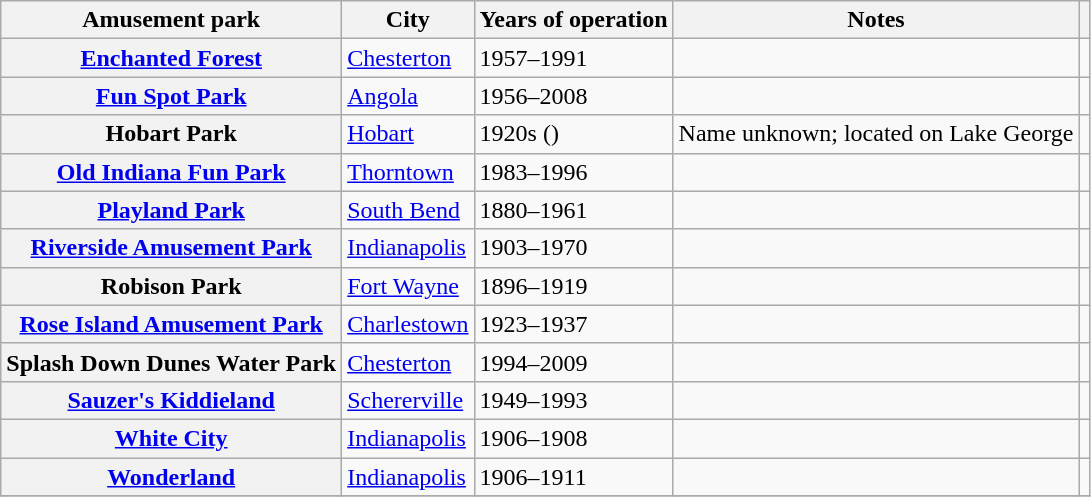<table class="wikitable plainrowheaders sortable">
<tr>
<th scope="col">Amusement park</th>
<th scope="col">City</th>
<th scope="col">Years of operation</th>
<th scope="col" class="unsortable">Notes</th>
<th scope="col" class="unsortable"></th>
</tr>
<tr>
<th scope="row"><a href='#'>Enchanted Forest</a></th>
<td><a href='#'>Chesterton</a></td>
<td>1957–1991</td>
<td></td>
<td style="text-align:center;"></td>
</tr>
<tr>
<th scope="row"><a href='#'>Fun Spot Park</a></th>
<td><a href='#'>Angola</a></td>
<td>1956–2008</td>
<td></td>
<td style="text-align:center;"></td>
</tr>
<tr>
<th scope="row">Hobart Park</th>
<td><a href='#'>Hobart</a></td>
<td>1920s ()</td>
<td>Name unknown; located on Lake George</td>
<td style="text-align:center;"></td>
</tr>
<tr>
<th scope="row"><a href='#'>Old Indiana Fun Park</a></th>
<td><a href='#'>Thorntown</a></td>
<td>1983–1996</td>
<td></td>
<td style="text-align:center;"></td>
</tr>
<tr>
<th scope="row"><a href='#'>Playland Park</a></th>
<td><a href='#'>South Bend</a></td>
<td>1880–1961</td>
<td></td>
<td style="text-align:center;"></td>
</tr>
<tr>
<th scope="row"><a href='#'>Riverside Amusement Park</a></th>
<td><a href='#'>Indianapolis</a></td>
<td>1903–1970</td>
<td></td>
<td style="text-align:center;"></td>
</tr>
<tr>
<th scope="row">Robison Park</th>
<td><a href='#'>Fort Wayne</a></td>
<td>1896–1919</td>
<td></td>
<td style="text-align:center;"></td>
</tr>
<tr>
<th scope="row"><a href='#'>Rose Island Amusement Park</a></th>
<td><a href='#'>Charlestown</a></td>
<td>1923–1937</td>
<td></td>
<td style="text-align:center;"></td>
</tr>
<tr>
<th scope="row">Splash Down Dunes Water Park</th>
<td><a href='#'>Chesterton</a></td>
<td>1994–2009</td>
<td></td>
<td style="text-align:center;"></td>
</tr>
<tr>
<th scope="row"><a href='#'>Sauzer's Kiddieland</a></th>
<td><a href='#'>Schererville</a></td>
<td>1949–1993</td>
<td></td>
<td style="text-align:center;"></td>
</tr>
<tr>
<th scope="row"><a href='#'>White City</a></th>
<td><a href='#'>Indianapolis</a></td>
<td>1906–1908</td>
<td></td>
<td style="text-align:center;"></td>
</tr>
<tr>
<th scope="row"><a href='#'>Wonderland</a></th>
<td><a href='#'>Indianapolis</a></td>
<td>1906–1911</td>
<td></td>
<td style="text-align:center;"></td>
</tr>
<tr>
</tr>
</table>
